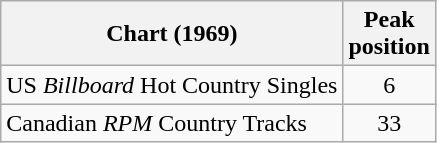<table class="wikitable sortable">
<tr>
<th>Chart (1969)</th>
<th>Peak<br>position</th>
</tr>
<tr>
<td>US <em>Billboard</em> Hot Country Singles</td>
<td align="center">6</td>
</tr>
<tr>
<td>Canadian <em>RPM</em> Country Tracks</td>
<td align="center">33</td>
</tr>
</table>
